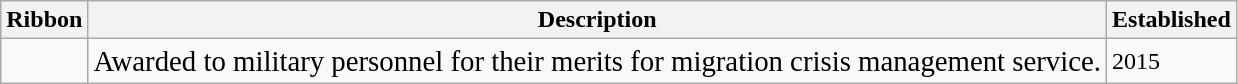<table class="wikitable">
<tr>
<th>Ribbon</th>
<th>Description</th>
<th>Established</th>
</tr>
<tr>
<td><big></big></td>
<td><big>Awarded to military personnel for their merits for migration crisis management service.</big></td>
<td>2015</td>
</tr>
</table>
